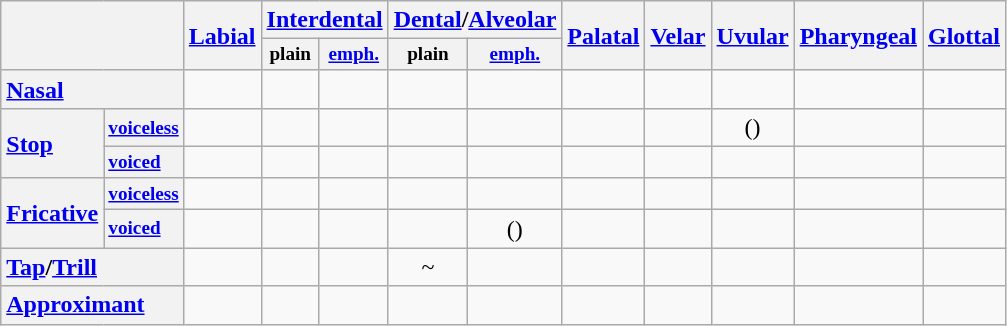<table class="wikitable" style="text-align:center">
<tr>
<th colspan="2" rowspan="2"></th>
<th rowspan="2"><a href='#'>Labial</a></th>
<th colspan="2"><a href='#'>Interdental</a></th>
<th colspan="2"><a href='#'>Dental</a>/<a href='#'>Alveolar</a></th>
<th rowspan="2"><a href='#'>Palatal</a></th>
<th rowspan="2"><a href='#'>Velar</a></th>
<th rowspan="2"><a href='#'>Uvular</a></th>
<th rowspan="2"><a href='#'>Pharyngeal</a></th>
<th rowspan="2"><a href='#'>Glottal</a></th>
</tr>
<tr style="font-size: 80%;">
<th>plain</th>
<th><a href='#'>emph.</a></th>
<th>plain</th>
<th><a href='#'>emph.</a></th>
</tr>
<tr>
<th colspan="2" style="text-align: left;"><a href='#'>Nasal</a></th>
<td></td>
<td></td>
<td></td>
<td></td>
<td></td>
<td></td>
<td></td>
<td></td>
<td></td>
<td></td>
</tr>
<tr>
<th rowspan="2" style="text-align: left;"><a href='#'>Stop</a></th>
<th style="text-align: left; font-size: 80%;"><a href='#'>voiceless</a></th>
<td></td>
<td></td>
<td></td>
<td></td>
<td></td>
<td></td>
<td></td>
<td>()</td>
<td></td>
<td></td>
</tr>
<tr>
<th style="text-align: left; font-size: 80%;"><a href='#'>voiced</a></th>
<td></td>
<td></td>
<td></td>
<td></td>
<td></td>
<td></td>
<td></td>
<td></td>
<td></td>
<td></td>
</tr>
<tr>
<th rowspan="2" style="text-align: left;"><a href='#'>Fricative</a></th>
<th style="text-align: left; font-size: 80%;"><a href='#'>voiceless</a></th>
<td></td>
<td></td>
<td></td>
<td></td>
<td></td>
<td></td>
<td></td>
<td></td>
<td></td>
<td></td>
</tr>
<tr>
<th style="text-align: left; font-size: 80%;"><a href='#'>voiced</a></th>
<td></td>
<td></td>
<td></td>
<td></td>
<td>()</td>
<td></td>
<td></td>
<td></td>
<td></td>
<td></td>
</tr>
<tr>
<th colspan="2" style="text-align: left;"><a href='#'>Tap</a>/<a href='#'>Trill</a></th>
<td></td>
<td></td>
<td></td>
<td> ~ </td>
<td></td>
<td></td>
<td></td>
<td></td>
<td></td>
<td></td>
</tr>
<tr>
<th colspan="2" style="text-align: left;"><a href='#'>Approximant</a></th>
<td></td>
<td></td>
<td></td>
<td></td>
<td></td>
<td></td>
<td></td>
<td></td>
<td></td>
<td></td>
</tr>
</table>
